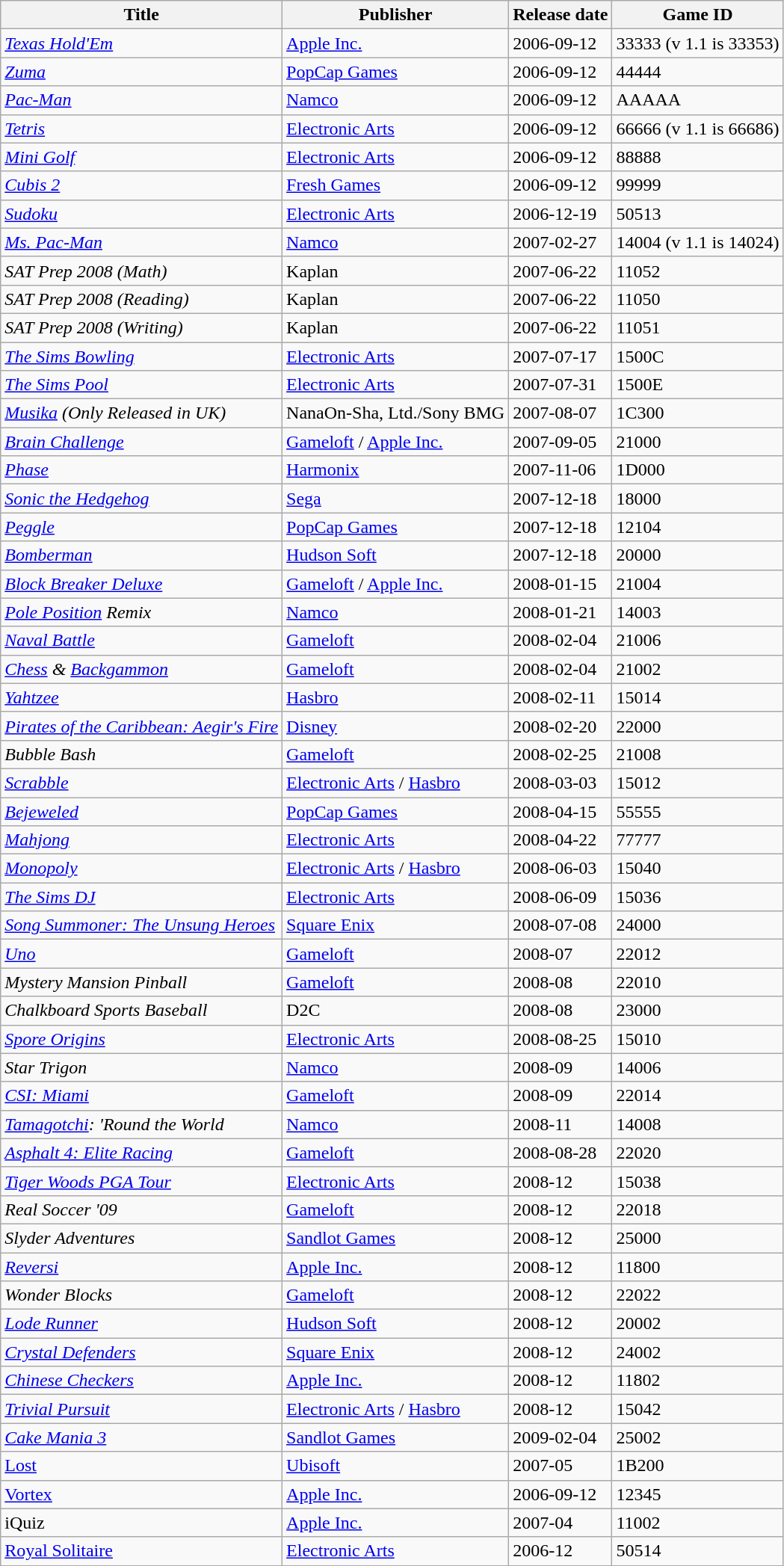<table class="wikitable sortable">
<tr>
<th>Title</th>
<th>Publisher</th>
<th>Release date</th>
<th>Game ID</th>
</tr>
<tr>
<td><em><a href='#'>Texas Hold'Em</a></em></td>
<td><a href='#'>Apple Inc.</a></td>
<td>2006-09-12</td>
<td>33333 (v 1.1 is 33353)</td>
</tr>
<tr>
<td><em><a href='#'>Zuma</a></em></td>
<td><a href='#'>PopCap Games</a></td>
<td>2006-09-12</td>
<td>44444</td>
</tr>
<tr>
<td><em><a href='#'>Pac-Man</a></em></td>
<td><a href='#'>Namco</a></td>
<td>2006-09-12</td>
<td>AAAAA</td>
</tr>
<tr>
<td><em><a href='#'>Tetris</a></em></td>
<td><a href='#'>Electronic Arts</a></td>
<td>2006-09-12</td>
<td>66666 (v 1.1 is 66686)</td>
</tr>
<tr>
<td><em><a href='#'>Mini Golf</a></em></td>
<td><a href='#'>Electronic Arts</a></td>
<td>2006-09-12</td>
<td>88888</td>
</tr>
<tr>
<td><em><a href='#'>Cubis 2</a></em></td>
<td><a href='#'>Fresh Games</a></td>
<td>2006-09-12</td>
<td>99999</td>
</tr>
<tr>
<td><em><a href='#'>Sudoku</a></em></td>
<td><a href='#'>Electronic Arts</a></td>
<td>2006-12-19</td>
<td>50513</td>
</tr>
<tr>
<td><em><a href='#'>Ms. Pac-Man</a></em></td>
<td><a href='#'>Namco</a></td>
<td>2007-02-27</td>
<td>14004 (v 1.1 is 14024)</td>
</tr>
<tr>
<td><em>SAT Prep 2008 (Math)</em></td>
<td>Kaplan</td>
<td>2007-06-22</td>
<td>11052</td>
</tr>
<tr>
<td><em>SAT Prep 2008 (Reading)</em></td>
<td>Kaplan</td>
<td>2007-06-22</td>
<td>11050</td>
</tr>
<tr>
<td><em>SAT Prep 2008 (Writing)</em></td>
<td>Kaplan</td>
<td>2007-06-22</td>
<td>11051</td>
</tr>
<tr>
<td><em><a href='#'>The Sims Bowling</a></em></td>
<td><a href='#'>Electronic Arts</a></td>
<td>2007-07-17</td>
<td>1500C</td>
</tr>
<tr>
<td><em><a href='#'>The Sims Pool</a></em></td>
<td><a href='#'>Electronic Arts</a></td>
<td>2007-07-31</td>
<td>1500E</td>
</tr>
<tr>
<td><em><a href='#'>Musika</a> (Only Released in UK)</em></td>
<td>NanaOn-Sha, Ltd./Sony BMG</td>
<td>2007-08-07</td>
<td>1C300</td>
</tr>
<tr>
<td><em><a href='#'>Brain Challenge</a></em></td>
<td><a href='#'>Gameloft</a> / <a href='#'>Apple Inc.</a></td>
<td>2007-09-05</td>
<td>21000</td>
</tr>
<tr>
<td><em><a href='#'>Phase</a></em></td>
<td><a href='#'>Harmonix</a></td>
<td>2007-11-06</td>
<td>1D000</td>
</tr>
<tr>
<td><em><a href='#'>Sonic the Hedgehog</a></em></td>
<td><a href='#'>Sega</a></td>
<td>2007-12-18</td>
<td>18000</td>
</tr>
<tr>
<td><em><a href='#'>Peggle</a></em></td>
<td><a href='#'>PopCap Games</a></td>
<td>2007-12-18</td>
<td>12104</td>
</tr>
<tr>
<td><em><a href='#'>Bomberman</a></em></td>
<td><a href='#'>Hudson Soft</a></td>
<td>2007-12-18</td>
<td>20000</td>
</tr>
<tr>
<td><em><a href='#'>Block Breaker Deluxe</a></em></td>
<td><a href='#'>Gameloft</a> / <a href='#'>Apple Inc.</a></td>
<td>2008-01-15</td>
<td>21004</td>
</tr>
<tr>
<td><em><a href='#'>Pole Position</a> Remix</em></td>
<td><a href='#'>Namco</a></td>
<td>2008-01-21</td>
<td>14003</td>
</tr>
<tr>
<td><em><a href='#'>Naval Battle</a></em></td>
<td><a href='#'>Gameloft</a></td>
<td>2008-02-04</td>
<td>21006</td>
</tr>
<tr>
<td><em><a href='#'>Chess</a> & <a href='#'>Backgammon</a></em></td>
<td><a href='#'>Gameloft</a></td>
<td>2008-02-04</td>
<td>21002</td>
</tr>
<tr>
<td><em><a href='#'>Yahtzee</a></em></td>
<td><a href='#'>Hasbro</a></td>
<td>2008-02-11</td>
<td>15014</td>
</tr>
<tr>
<td><em><a href='#'>Pirates of the Caribbean: Aegir's Fire</a></em></td>
<td><a href='#'>Disney</a></td>
<td>2008-02-20</td>
<td>22000</td>
</tr>
<tr>
<td><em>Bubble Bash</em></td>
<td><a href='#'>Gameloft</a></td>
<td>2008-02-25</td>
<td>21008</td>
</tr>
<tr>
<td><em><a href='#'>Scrabble</a> </em></td>
<td><a href='#'>Electronic Arts</a> / <a href='#'>Hasbro</a></td>
<td>2008-03-03</td>
<td>15012</td>
</tr>
<tr>
<td><em><a href='#'>Bejeweled</a></em></td>
<td><a href='#'>PopCap Games</a></td>
<td>2008-04-15</td>
<td>55555</td>
</tr>
<tr>
<td><em><a href='#'>Mahjong</a></em></td>
<td><a href='#'>Electronic Arts</a></td>
<td>2008-04-22</td>
<td>77777</td>
</tr>
<tr>
<td><em><a href='#'>Monopoly</a></em></td>
<td><a href='#'>Electronic Arts</a> / <a href='#'>Hasbro</a></td>
<td>2008-06-03</td>
<td>15040</td>
</tr>
<tr>
<td><em><a href='#'>The Sims DJ</a></em></td>
<td><a href='#'>Electronic Arts</a></td>
<td>2008-06-09</td>
<td>15036</td>
</tr>
<tr>
<td><em><a href='#'>Song Summoner: The Unsung Heroes</a></em></td>
<td><a href='#'>Square Enix</a></td>
<td>2008-07-08</td>
<td>24000</td>
</tr>
<tr>
<td><em><a href='#'>Uno</a></em></td>
<td><a href='#'>Gameloft</a></td>
<td>2008-07</td>
<td>22012</td>
</tr>
<tr>
<td><em>Mystery Mansion Pinball</em></td>
<td><a href='#'>Gameloft</a></td>
<td>2008-08</td>
<td>22010</td>
</tr>
<tr>
<td><em>Chalkboard Sports Baseball</em></td>
<td>D2C</td>
<td>2008-08</td>
<td>23000</td>
</tr>
<tr>
<td><em><a href='#'>Spore Origins</a></em></td>
<td><a href='#'>Electronic Arts</a></td>
<td>2008-08-25</td>
<td>15010</td>
</tr>
<tr>
<td><em>Star Trigon</em></td>
<td><a href='#'>Namco</a></td>
<td>2008-09</td>
<td>14006</td>
</tr>
<tr>
<td><em><a href='#'>CSI: Miami</a></em></td>
<td><a href='#'>Gameloft</a></td>
<td>2008-09</td>
<td>22014</td>
</tr>
<tr>
<td><em><a href='#'>Tamagotchi</a>: 'Round the World</em></td>
<td><a href='#'>Namco</a></td>
<td>2008-11</td>
<td>14008</td>
</tr>
<tr>
<td><em><a href='#'>Asphalt 4: Elite Racing</a></em></td>
<td><a href='#'>Gameloft</a></td>
<td>2008-08-28</td>
<td>22020</td>
</tr>
<tr>
<td><em><a href='#'>Tiger Woods PGA Tour</a></em></td>
<td><a href='#'>Electronic Arts</a></td>
<td>2008-12</td>
<td>15038</td>
</tr>
<tr>
<td><em>Real Soccer '09</em></td>
<td><a href='#'>Gameloft</a></td>
<td>2008-12</td>
<td>22018</td>
</tr>
<tr>
<td><em>Slyder Adventures</em></td>
<td><a href='#'>Sandlot Games</a></td>
<td>2008-12</td>
<td>25000</td>
</tr>
<tr>
<td><em><a href='#'>Reversi</a></em></td>
<td><a href='#'>Apple Inc.</a></td>
<td>2008-12</td>
<td>11800</td>
</tr>
<tr>
<td><em>Wonder Blocks</em></td>
<td><a href='#'>Gameloft</a></td>
<td>2008-12</td>
<td>22022</td>
</tr>
<tr>
<td><em><a href='#'>Lode Runner</a></em></td>
<td><a href='#'>Hudson Soft</a></td>
<td>2008-12</td>
<td>20002</td>
</tr>
<tr>
<td><em><a href='#'>Crystal Defenders</a></em></td>
<td><a href='#'>Square Enix</a></td>
<td>2008-12</td>
<td>24002</td>
</tr>
<tr>
<td><em><a href='#'>Chinese Checkers</a></em></td>
<td><a href='#'>Apple Inc.</a></td>
<td>2008-12</td>
<td>11802</td>
</tr>
<tr>
<td><em><a href='#'>Trivial Pursuit</a></em></td>
<td><a href='#'>Electronic Arts</a> / <a href='#'>Hasbro</a></td>
<td>2008-12</td>
<td>15042</td>
</tr>
<tr>
<td><em><a href='#'>Cake Mania 3</a></em></td>
<td><a href='#'>Sandlot Games</a></td>
<td>2009-02-04</td>
<td>25002</td>
</tr>
<tr>
<td><a href='#'>Lost</a></td>
<td><a href='#'>Ubisoft</a></td>
<td>2007-05</td>
<td>1B200</td>
</tr>
<tr>
<td><a href='#'>Vortex</a></td>
<td><a href='#'>Apple Inc.</a></td>
<td>2006-09-12</td>
<td>12345</td>
</tr>
<tr>
<td>iQuiz</td>
<td><a href='#'>Apple Inc.</a></td>
<td>2007-04</td>
<td>11002</td>
</tr>
<tr>
<td><a href='#'>Royal Solitaire</a></td>
<td><a href='#'>Electronic Arts</a></td>
<td>2006-12</td>
<td>50514</td>
</tr>
</table>
